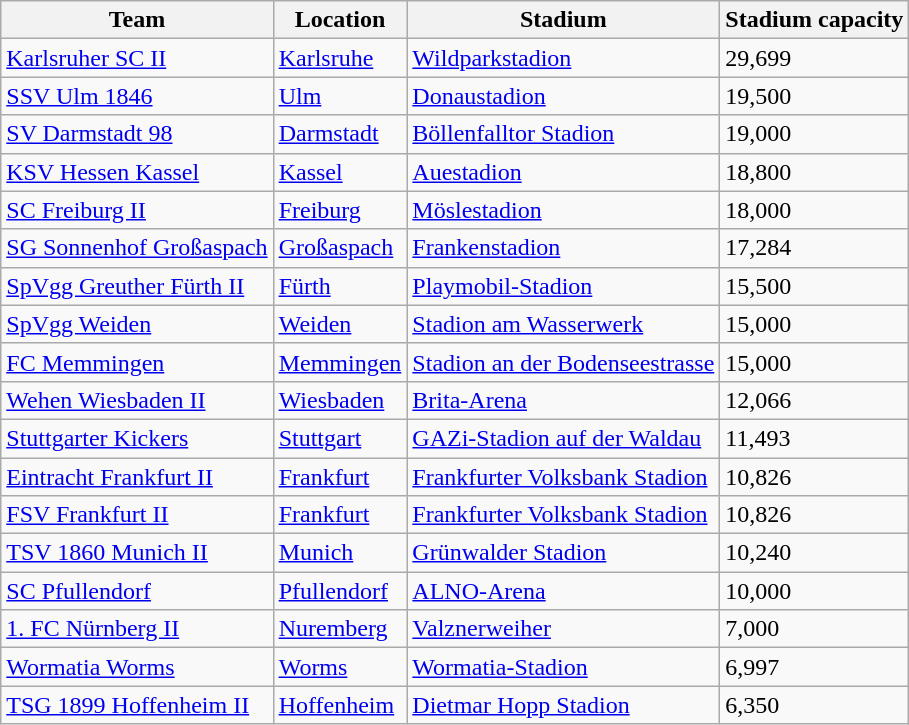<table class="wikitable sortable" style="text-align: left;">
<tr>
<th>Team</th>
<th>Location</th>
<th>Stadium</th>
<th>Stadium capacity</th>
</tr>
<tr>
<td><a href='#'>Karlsruher SC II</a></td>
<td><a href='#'>Karlsruhe</a></td>
<td><a href='#'>Wildparkstadion</a></td>
<td>29,699</td>
</tr>
<tr>
<td><a href='#'>SSV Ulm 1846</a></td>
<td><a href='#'>Ulm</a></td>
<td><a href='#'>Donaustadion</a></td>
<td>19,500</td>
</tr>
<tr>
<td><a href='#'>SV Darmstadt 98</a></td>
<td><a href='#'>Darmstadt</a></td>
<td><a href='#'>Böllenfalltor Stadion</a></td>
<td>19,000</td>
</tr>
<tr>
<td><a href='#'>KSV Hessen Kassel</a></td>
<td><a href='#'>Kassel</a></td>
<td><a href='#'>Auestadion</a></td>
<td>18,800</td>
</tr>
<tr>
<td><a href='#'>SC Freiburg II</a></td>
<td><a href='#'>Freiburg</a></td>
<td><a href='#'>Möslestadion</a></td>
<td>18,000</td>
</tr>
<tr>
<td><a href='#'>SG Sonnenhof Großaspach</a></td>
<td><a href='#'>Großaspach</a></td>
<td><a href='#'>Frankenstadion</a></td>
<td>17,284</td>
</tr>
<tr>
<td><a href='#'>SpVgg Greuther Fürth II</a></td>
<td><a href='#'>Fürth</a></td>
<td><a href='#'>Playmobil-Stadion</a></td>
<td>15,500</td>
</tr>
<tr>
<td><a href='#'>SpVgg Weiden</a></td>
<td><a href='#'>Weiden</a></td>
<td><a href='#'>Stadion am Wasserwerk</a></td>
<td>15,000</td>
</tr>
<tr>
<td><a href='#'>FC Memmingen</a></td>
<td><a href='#'>Memmingen</a></td>
<td><a href='#'>Stadion an der Bodenseestrasse</a></td>
<td>15,000</td>
</tr>
<tr>
<td><a href='#'>Wehen Wiesbaden II</a></td>
<td><a href='#'>Wiesbaden</a></td>
<td><a href='#'>Brita-Arena</a></td>
<td>12,066</td>
</tr>
<tr>
<td><a href='#'>Stuttgarter Kickers</a></td>
<td><a href='#'>Stuttgart</a></td>
<td><a href='#'>GAZi-Stadion auf der Waldau</a></td>
<td>11,493</td>
</tr>
<tr>
<td><a href='#'>Eintracht Frankfurt II</a></td>
<td><a href='#'>Frankfurt</a></td>
<td><a href='#'>Frankfurter Volksbank Stadion</a></td>
<td>10,826</td>
</tr>
<tr>
<td><a href='#'>FSV Frankfurt II</a></td>
<td><a href='#'>Frankfurt</a></td>
<td><a href='#'>Frankfurter Volksbank Stadion</a></td>
<td>10,826</td>
</tr>
<tr>
<td><a href='#'>TSV 1860 Munich II</a></td>
<td><a href='#'>Munich</a></td>
<td><a href='#'>Grünwalder Stadion</a></td>
<td>10,240</td>
</tr>
<tr>
<td><a href='#'>SC Pfullendorf</a></td>
<td><a href='#'>Pfullendorf</a></td>
<td><a href='#'>ALNO-Arena</a></td>
<td>10,000</td>
</tr>
<tr>
<td><a href='#'>1. FC Nürnberg II</a></td>
<td><a href='#'>Nuremberg</a></td>
<td><a href='#'>Valznerweiher</a></td>
<td>7,000</td>
</tr>
<tr>
<td><a href='#'>Wormatia Worms</a></td>
<td><a href='#'>Worms</a></td>
<td><a href='#'>Wormatia-Stadion</a></td>
<td>6,997</td>
</tr>
<tr>
<td><a href='#'>TSG 1899 Hoffenheim II</a></td>
<td><a href='#'>Hoffenheim</a></td>
<td><a href='#'>Dietmar Hopp Stadion</a></td>
<td>6,350</td>
</tr>
</table>
